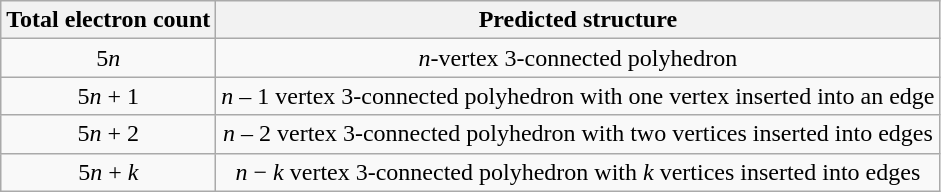<table class = "wikitable" style="text-align:center">
<tr>
<th>Total electron count</th>
<th>Predicted structure</th>
</tr>
<tr>
<td>5<em>n</em></td>
<td><em>n</em>-vertex 3-connected polyhedron</td>
</tr>
<tr>
<td>5<em>n</em> + 1</td>
<td><em>n</em> – 1 vertex 3-connected polyhedron with one vertex inserted into an edge</td>
</tr>
<tr>
<td>5<em>n</em> + 2</td>
<td><em>n</em> – 2 vertex 3-connected polyhedron with two vertices inserted into edges</td>
</tr>
<tr>
<td>5<em>n</em> + <em>k</em></td>
<td><em>n</em> − <em>k</em> vertex 3-connected polyhedron with <em>k</em> vertices inserted into edges</td>
</tr>
</table>
